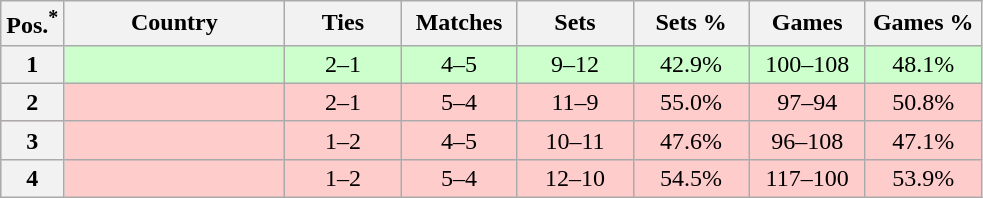<table class="wikitable nowrap" style=text-align:center>
<tr>
<th>Pos.<sup>*</sup></th>
<th width=140>Country</th>
<th width=70>Ties</th>
<th width=70>Matches</th>
<th width=70>Sets</th>
<th width=70>Sets %</th>
<th width=70>Games</th>
<th width=70>Games %</th>
</tr>
<tr style="background: #CCFFCC;">
<th>1</th>
<td align=left></td>
<td>2–1</td>
<td>4–5</td>
<td>9–12</td>
<td>42.9%</td>
<td>100–108</td>
<td>48.1%</td>
</tr>
<tr style="background: #FFCCCC;">
<th>2</th>
<td align=left></td>
<td>2–1</td>
<td>5–4</td>
<td>11–9</td>
<td>55.0%</td>
<td>97–94</td>
<td>50.8%</td>
</tr>
<tr style="background: #FFCCCC;">
<th>3</th>
<td align=left></td>
<td>1–2</td>
<td>4–5</td>
<td>10–11</td>
<td>47.6%</td>
<td>96–108</td>
<td>47.1%</td>
</tr>
<tr style="background: #FFCCCC;">
<th>4</th>
<td align=left></td>
<td>1–2</td>
<td>5–4</td>
<td>12–10</td>
<td>54.5%</td>
<td>117–100</td>
<td>53.9%</td>
</tr>
</table>
